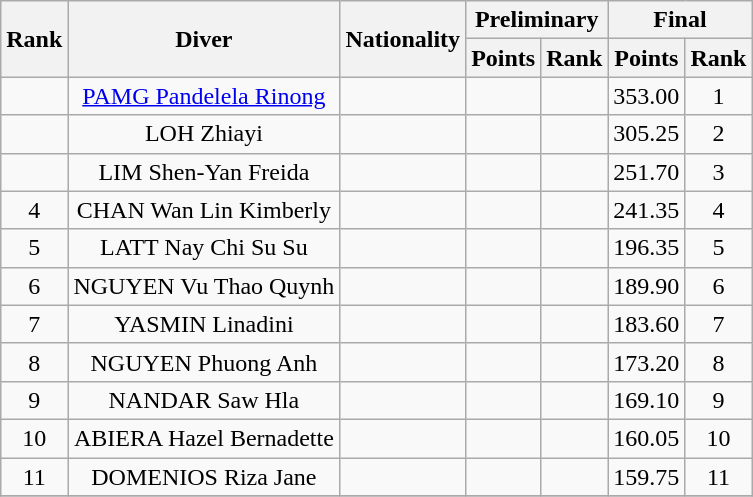<table class="wikitable" style="text-align:center;">
<tr>
<th rowspan="2">Rank</th>
<th rowspan="2">Diver</th>
<th rowspan="2">Nationality</th>
<th colspan="2">Preliminary</th>
<th colspan="2">Final</th>
</tr>
<tr>
<th>Points</th>
<th>Rank</th>
<th>Points</th>
<th>Rank</th>
</tr>
<tr>
<td></td>
<td><a href='#'>PAMG Pandelela Rinong</a></td>
<td></td>
<td></td>
<td></td>
<td>353.00</td>
<td>1</td>
</tr>
<tr>
<td></td>
<td>LOH Zhiayi</td>
<td></td>
<td></td>
<td></td>
<td>305.25</td>
<td>2</td>
</tr>
<tr>
<td></td>
<td>LIM Shen-Yan Freida</td>
<td></td>
<td></td>
<td></td>
<td>251.70</td>
<td>3</td>
</tr>
<tr>
<td>4</td>
<td>CHAN Wan Lin Kimberly</td>
<td></td>
<td></td>
<td></td>
<td>241.35</td>
<td>4</td>
</tr>
<tr>
<td>5</td>
<td>LATT Nay Chi Su Su</td>
<td></td>
<td></td>
<td></td>
<td>196.35</td>
<td>5</td>
</tr>
<tr>
<td>6</td>
<td>NGUYEN Vu Thao Quynh</td>
<td></td>
<td></td>
<td></td>
<td>189.90</td>
<td>6</td>
</tr>
<tr>
<td>7</td>
<td>YASMIN Linadini</td>
<td></td>
<td></td>
<td></td>
<td>183.60</td>
<td>7</td>
</tr>
<tr>
<td>8</td>
<td>NGUYEN Phuong Anh</td>
<td></td>
<td></td>
<td></td>
<td>173.20</td>
<td>8</td>
</tr>
<tr>
<td>9</td>
<td>NANDAR Saw Hla</td>
<td></td>
<td></td>
<td></td>
<td>169.10</td>
<td>9</td>
</tr>
<tr>
<td>10</td>
<td>ABIERA Hazel Bernadette</td>
<td></td>
<td></td>
<td></td>
<td>160.05</td>
<td>10</td>
</tr>
<tr>
<td>11</td>
<td>DOMENIOS Riza Jane</td>
<td></td>
<td></td>
<td></td>
<td>159.75</td>
<td>11</td>
</tr>
<tr>
</tr>
</table>
